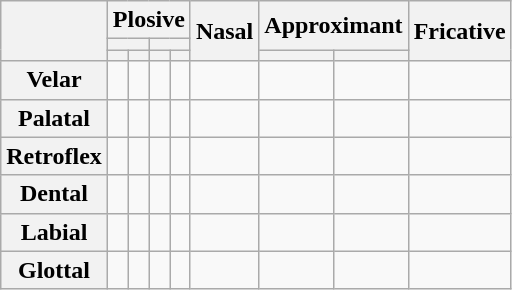<table class="wikitable" style="text-align:center">
<tr>
<th rowspan="3"></th>
<th colspan="4">Plosive</th>
<th rowspan="3">Nasal</th>
<th rowspan="2" colspan="2">Approximant</th>
<th rowspan="3">Fricative</th>
</tr>
<tr>
<th colspan="2"></th>
<th colspan="2"></th>
</tr>
<tr>
<th></th>
<th></th>
<th></th>
<th></th>
<th></th>
<th></th>
</tr>
<tr>
<th>Velar</th>
<td></td>
<td></td>
<td></td>
<td></td>
<td></td>
<td></td>
<td></td>
<td></td>
</tr>
<tr>
<th>Palatal</th>
<td></td>
<td></td>
<td></td>
<td></td>
<td></td>
<td></td>
<td></td>
<td></td>
</tr>
<tr>
<th>Retroflex</th>
<td></td>
<td></td>
<td></td>
<td></td>
<td></td>
<td></td>
<td></td>
<td></td>
</tr>
<tr>
<th>Dental</th>
<td></td>
<td></td>
<td></td>
<td></td>
<td></td>
<td></td>
<td></td>
<td></td>
</tr>
<tr>
<th>Labial</th>
<td></td>
<td></td>
<td></td>
<td></td>
<td></td>
<td></td>
<td></td>
<td></td>
</tr>
<tr>
<th>Glottal</th>
<td></td>
<td></td>
<td></td>
<td></td>
<td></td>
<td></td>
<td></td>
<td></td>
</tr>
</table>
